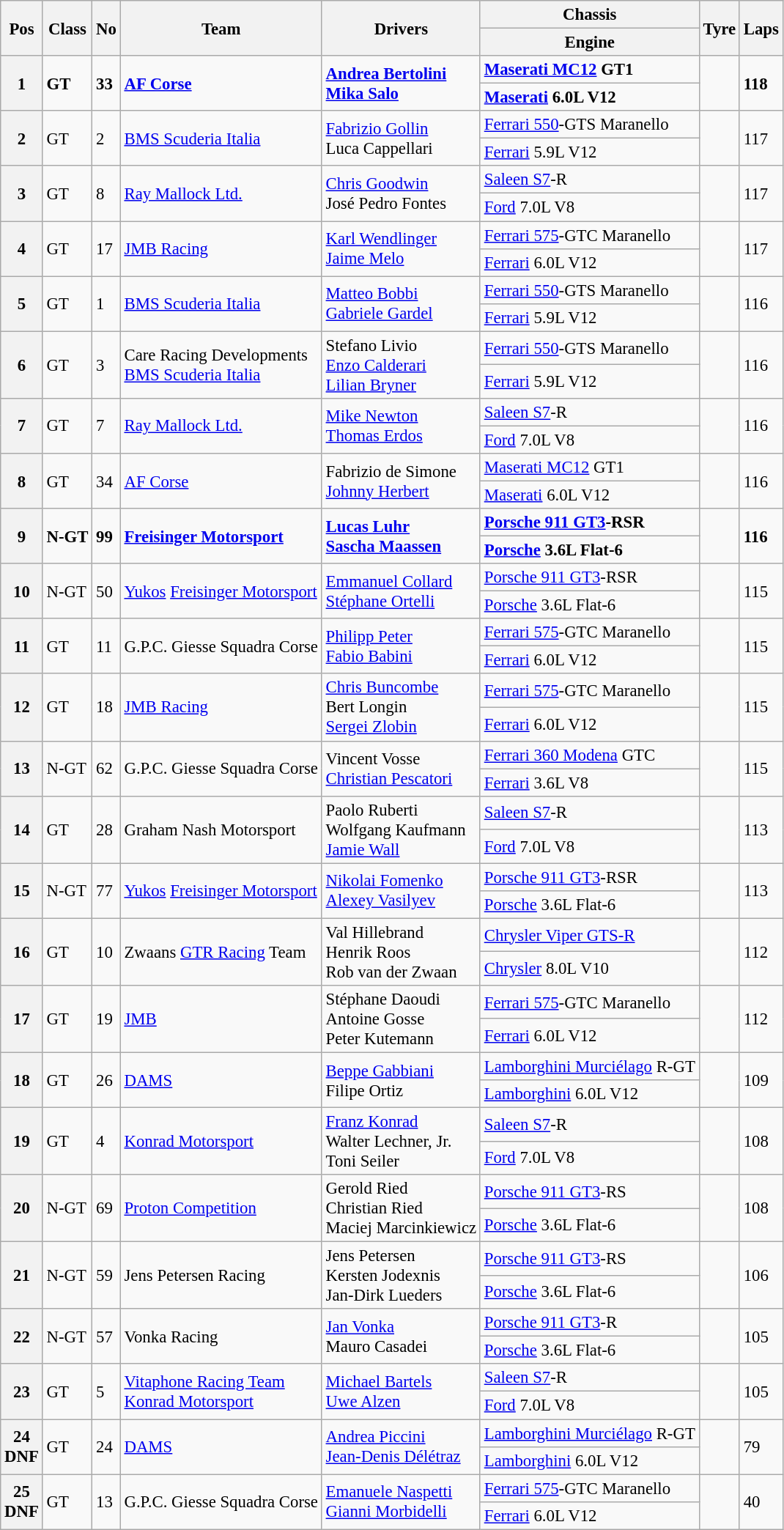<table class="wikitable" style="font-size: 95%;">
<tr>
<th rowspan=2>Pos</th>
<th rowspan=2>Class</th>
<th rowspan=2>No</th>
<th rowspan=2>Team</th>
<th rowspan=2>Drivers</th>
<th>Chassis</th>
<th rowspan=2>Tyre</th>
<th rowspan=2>Laps</th>
</tr>
<tr>
<th>Engine</th>
</tr>
<tr style="font-weight:bold">
<th rowspan=2>1</th>
<td rowspan=2>GT</td>
<td rowspan=2>33</td>
<td rowspan=2> <a href='#'>AF Corse</a></td>
<td rowspan=2> <a href='#'>Andrea Bertolini</a><br> <a href='#'>Mika Salo</a></td>
<td><a href='#'>Maserati MC12</a> GT1</td>
<td rowspan=2></td>
<td rowspan=2>118</td>
</tr>
<tr style="font-weight:bold">
<td><a href='#'>Maserati</a> 6.0L V12</td>
</tr>
<tr>
<th rowspan=2>2</th>
<td rowspan=2>GT</td>
<td rowspan=2>2</td>
<td rowspan=2> <a href='#'>BMS Scuderia Italia</a></td>
<td rowspan=2> <a href='#'>Fabrizio Gollin</a><br> Luca Cappellari</td>
<td><a href='#'>Ferrari 550</a>-GTS Maranello</td>
<td rowspan=2></td>
<td rowspan=2>117</td>
</tr>
<tr>
<td><a href='#'>Ferrari</a> 5.9L V12</td>
</tr>
<tr>
<th rowspan=2>3</th>
<td rowspan=2>GT</td>
<td rowspan=2>8</td>
<td rowspan=2> <a href='#'>Ray Mallock Ltd.</a></td>
<td rowspan=2> <a href='#'>Chris Goodwin</a><br> José Pedro Fontes</td>
<td><a href='#'>Saleen S7</a>-R</td>
<td rowspan=2></td>
<td rowspan=2>117</td>
</tr>
<tr>
<td><a href='#'>Ford</a> 7.0L V8</td>
</tr>
<tr>
<th rowspan=2>4</th>
<td rowspan=2>GT</td>
<td rowspan=2>17</td>
<td rowspan=2> <a href='#'>JMB Racing</a></td>
<td rowspan=2> <a href='#'>Karl Wendlinger</a><br> <a href='#'>Jaime Melo</a></td>
<td><a href='#'>Ferrari 575</a>-GTC Maranello</td>
<td rowspan=2></td>
<td rowspan=2>117</td>
</tr>
<tr>
<td><a href='#'>Ferrari</a> 6.0L V12</td>
</tr>
<tr>
<th rowspan=2>5</th>
<td rowspan=2>GT</td>
<td rowspan=2>1</td>
<td rowspan=2> <a href='#'>BMS Scuderia Italia</a></td>
<td rowspan=2> <a href='#'>Matteo Bobbi</a><br> <a href='#'>Gabriele Gardel</a></td>
<td><a href='#'>Ferrari 550</a>-GTS Maranello</td>
<td rowspan=2></td>
<td rowspan=2>116</td>
</tr>
<tr>
<td><a href='#'>Ferrari</a> 5.9L V12</td>
</tr>
<tr>
<th rowspan=2>6</th>
<td rowspan=2>GT</td>
<td rowspan=2>3</td>
<td rowspan=2> Care Racing Developments<br> <a href='#'>BMS Scuderia Italia</a></td>
<td rowspan=2> Stefano Livio<br> <a href='#'>Enzo Calderari</a><br> <a href='#'>Lilian Bryner</a></td>
<td><a href='#'>Ferrari 550</a>-GTS Maranello</td>
<td rowspan=2></td>
<td rowspan=2>116</td>
</tr>
<tr>
<td><a href='#'>Ferrari</a> 5.9L V12</td>
</tr>
<tr>
<th rowspan=2>7</th>
<td rowspan=2>GT</td>
<td rowspan=2>7</td>
<td rowspan=2> <a href='#'>Ray Mallock Ltd.</a></td>
<td rowspan=2> <a href='#'>Mike Newton</a><br> <a href='#'>Thomas Erdos</a></td>
<td><a href='#'>Saleen S7</a>-R</td>
<td rowspan=2></td>
<td rowspan=2>116</td>
</tr>
<tr>
<td><a href='#'>Ford</a> 7.0L V8</td>
</tr>
<tr>
<th rowspan=2>8</th>
<td rowspan=2>GT</td>
<td rowspan=2>34</td>
<td rowspan=2> <a href='#'>AF Corse</a></td>
<td rowspan=2> Fabrizio de Simone<br> <a href='#'>Johnny Herbert</a></td>
<td><a href='#'>Maserati MC12</a> GT1</td>
<td rowspan=2></td>
<td rowspan=2>116</td>
</tr>
<tr>
<td><a href='#'>Maserati</a> 6.0L V12</td>
</tr>
<tr style="font-weight:bold">
<th rowspan=2>9</th>
<td rowspan=2>N-GT</td>
<td rowspan=2>99</td>
<td rowspan=2> <a href='#'>Freisinger Motorsport</a></td>
<td rowspan=2> <a href='#'>Lucas Luhr</a><br> <a href='#'>Sascha Maassen</a></td>
<td><a href='#'>Porsche 911 GT3</a>-RSR</td>
<td rowspan=2></td>
<td rowspan=2>116</td>
</tr>
<tr style="font-weight:bold">
<td><a href='#'>Porsche</a> 3.6L Flat-6</td>
</tr>
<tr>
<th rowspan=2>10</th>
<td rowspan=2>N-GT</td>
<td rowspan=2>50</td>
<td rowspan=2> <a href='#'>Yukos</a> <a href='#'>Freisinger Motorsport</a></td>
<td rowspan=2> <a href='#'>Emmanuel Collard</a><br> <a href='#'>Stéphane Ortelli</a></td>
<td><a href='#'>Porsche 911 GT3</a>-RSR</td>
<td rowspan=2></td>
<td rowspan=2>115</td>
</tr>
<tr>
<td><a href='#'>Porsche</a> 3.6L Flat-6</td>
</tr>
<tr>
<th rowspan=2>11</th>
<td rowspan=2>GT</td>
<td rowspan=2>11</td>
<td rowspan=2> G.P.C. Giesse Squadra Corse</td>
<td rowspan=2> <a href='#'>Philipp Peter</a><br> <a href='#'>Fabio Babini</a></td>
<td><a href='#'>Ferrari 575</a>-GTC Maranello</td>
<td rowspan=2></td>
<td rowspan=2>115</td>
</tr>
<tr>
<td><a href='#'>Ferrari</a> 6.0L V12</td>
</tr>
<tr>
<th rowspan=2>12</th>
<td rowspan=2>GT</td>
<td rowspan=2>18</td>
<td rowspan=2> <a href='#'>JMB Racing</a></td>
<td rowspan=2> <a href='#'>Chris Buncombe</a><br> Bert Longin<br> <a href='#'>Sergei Zlobin</a></td>
<td><a href='#'>Ferrari 575</a>-GTC Maranello</td>
<td rowspan=2></td>
<td rowspan=2>115</td>
</tr>
<tr>
<td><a href='#'>Ferrari</a> 6.0L V12</td>
</tr>
<tr>
<th rowspan=2>13</th>
<td rowspan=2>N-GT</td>
<td rowspan=2>62</td>
<td rowspan=2> G.P.C. Giesse Squadra Corse</td>
<td rowspan=2> Vincent Vosse<br> <a href='#'>Christian Pescatori</a></td>
<td><a href='#'>Ferrari 360 Modena</a> GTC</td>
<td rowspan=2></td>
<td rowspan=2>115</td>
</tr>
<tr>
<td><a href='#'>Ferrari</a> 3.6L V8</td>
</tr>
<tr>
<th rowspan=2>14</th>
<td rowspan=2>GT</td>
<td rowspan=2>28</td>
<td rowspan=2> Graham Nash Motorsport</td>
<td rowspan=2> Paolo Ruberti<br> Wolfgang Kaufmann<br> <a href='#'>Jamie Wall</a></td>
<td><a href='#'>Saleen S7</a>-R</td>
<td rowspan=2></td>
<td rowspan=2>113</td>
</tr>
<tr>
<td><a href='#'>Ford</a> 7.0L V8</td>
</tr>
<tr>
<th rowspan=2>15</th>
<td rowspan=2>N-GT</td>
<td rowspan=2>77</td>
<td rowspan=2> <a href='#'>Yukos</a> <a href='#'>Freisinger Motorsport</a></td>
<td rowspan=2> <a href='#'>Nikolai Fomenko</a><br> <a href='#'>Alexey Vasilyev</a></td>
<td><a href='#'>Porsche 911 GT3</a>-RSR</td>
<td rowspan=2></td>
<td rowspan=2>113</td>
</tr>
<tr>
<td><a href='#'>Porsche</a> 3.6L Flat-6</td>
</tr>
<tr>
<th rowspan=2>16</th>
<td rowspan=2>GT</td>
<td rowspan=2>10</td>
<td rowspan=2> Zwaans <a href='#'>GTR Racing</a> Team</td>
<td rowspan=2> Val Hillebrand<br> Henrik Roos<br> Rob van der Zwaan</td>
<td><a href='#'>Chrysler Viper GTS-R</a></td>
<td rowspan=2></td>
<td rowspan=2>112</td>
</tr>
<tr>
<td><a href='#'>Chrysler</a> 8.0L V10</td>
</tr>
<tr>
<th rowspan=2>17</th>
<td rowspan=2>GT</td>
<td rowspan=2>19</td>
<td rowspan=2> <a href='#'>JMB</a></td>
<td rowspan=2> Stéphane Daoudi<br> Antoine Gosse<br> Peter Kutemann</td>
<td><a href='#'>Ferrari 575</a>-GTC Maranello</td>
<td rowspan=2></td>
<td rowspan=2>112</td>
</tr>
<tr>
<td><a href='#'>Ferrari</a> 6.0L V12</td>
</tr>
<tr>
<th rowspan=2>18</th>
<td rowspan=2>GT</td>
<td rowspan=2>26</td>
<td rowspan=2> <a href='#'>DAMS</a></td>
<td rowspan=2> <a href='#'>Beppe Gabbiani</a><br> Filipe Ortiz</td>
<td><a href='#'>Lamborghini Murciélago</a> R-GT</td>
<td rowspan=2></td>
<td rowspan=2>109</td>
</tr>
<tr>
<td><a href='#'>Lamborghini</a> 6.0L V12</td>
</tr>
<tr>
<th rowspan=2>19</th>
<td rowspan=2>GT</td>
<td rowspan=2>4</td>
<td rowspan=2> <a href='#'>Konrad Motorsport</a></td>
<td rowspan=2> <a href='#'>Franz Konrad</a><br> Walter Lechner, Jr.<br> Toni Seiler</td>
<td><a href='#'>Saleen S7</a>-R</td>
<td rowspan=2></td>
<td rowspan=2>108</td>
</tr>
<tr>
<td><a href='#'>Ford</a> 7.0L V8</td>
</tr>
<tr>
<th rowspan=2>20</th>
<td rowspan=2>N-GT</td>
<td rowspan=2>69</td>
<td rowspan=2> <a href='#'>Proton Competition</a></td>
<td rowspan=2> Gerold Ried<br> Christian Ried<br> Maciej Marcinkiewicz</td>
<td><a href='#'>Porsche 911 GT3</a>-RS</td>
<td rowspan=2></td>
<td rowspan=2>108</td>
</tr>
<tr>
<td><a href='#'>Porsche</a> 3.6L Flat-6</td>
</tr>
<tr>
<th rowspan=2>21</th>
<td rowspan=2>N-GT</td>
<td rowspan=2>59</td>
<td rowspan=2> Jens Petersen Racing</td>
<td rowspan=2> Jens Petersen<br> Kersten Jodexnis<br> Jan-Dirk Lueders</td>
<td><a href='#'>Porsche 911 GT3</a>-RS</td>
<td rowspan=2></td>
<td rowspan=2>106</td>
</tr>
<tr>
<td><a href='#'>Porsche</a> 3.6L Flat-6</td>
</tr>
<tr>
<th rowspan=2>22</th>
<td rowspan=2>N-GT</td>
<td rowspan=2>57</td>
<td rowspan=2> Vonka Racing</td>
<td rowspan=2> <a href='#'>Jan Vonka</a><br> Mauro Casadei</td>
<td><a href='#'>Porsche 911 GT3</a>-R</td>
<td rowspan=2></td>
<td rowspan=2>105</td>
</tr>
<tr>
<td><a href='#'>Porsche</a> 3.6L Flat-6</td>
</tr>
<tr>
<th rowspan=2>23</th>
<td rowspan=2>GT</td>
<td rowspan=2>5</td>
<td rowspan=2> <a href='#'>Vitaphone Racing Team</a><br> <a href='#'>Konrad Motorsport</a></td>
<td rowspan=2> <a href='#'>Michael Bartels</a><br> <a href='#'>Uwe Alzen</a></td>
<td><a href='#'>Saleen S7</a>-R</td>
<td rowspan=2></td>
<td rowspan=2>105</td>
</tr>
<tr>
<td><a href='#'>Ford</a> 7.0L V8</td>
</tr>
<tr>
<th rowspan=2>24<br>DNF</th>
<td rowspan=2>GT</td>
<td rowspan=2>24</td>
<td rowspan=2> <a href='#'>DAMS</a></td>
<td rowspan=2> <a href='#'>Andrea Piccini</a><br> <a href='#'>Jean-Denis Délétraz</a></td>
<td><a href='#'>Lamborghini Murciélago</a> R-GT</td>
<td rowspan=2></td>
<td rowspan=2>79</td>
</tr>
<tr>
<td><a href='#'>Lamborghini</a> 6.0L V12</td>
</tr>
<tr>
<th rowspan=2>25<br>DNF</th>
<td rowspan=2>GT</td>
<td rowspan=2>13</td>
<td rowspan=2> G.P.C. Giesse Squadra Corse</td>
<td rowspan=2> <a href='#'>Emanuele Naspetti</a><br> <a href='#'>Gianni Morbidelli</a></td>
<td><a href='#'>Ferrari 575</a>-GTC Maranello</td>
<td rowspan=2></td>
<td rowspan=2>40</td>
</tr>
<tr>
<td><a href='#'>Ferrari</a> 6.0L V12</td>
</tr>
</table>
